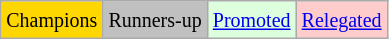<table class="wikitable">
<tr>
<td bgcolor=gold><small>Champions</small></td>
<td bgcolor=silver><small>Runners-up</small></td>
<td bgcolor="#DDFFDD"><small><a href='#'>Promoted</a></small></td>
<td bgcolor="#FFCCCC"><small><a href='#'>Relegated</a></small></td>
</tr>
</table>
